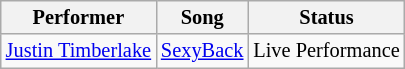<table class="wikitable" style="font-size: 85%">
<tr>
<th>Performer</th>
<th>Song</th>
<th>Status</th>
</tr>
<tr>
<td> <a href='#'>Justin Timberlake</a></td>
<td><a href='#'>SexyBack</a></td>
<td>Live Performance</td>
</tr>
</table>
